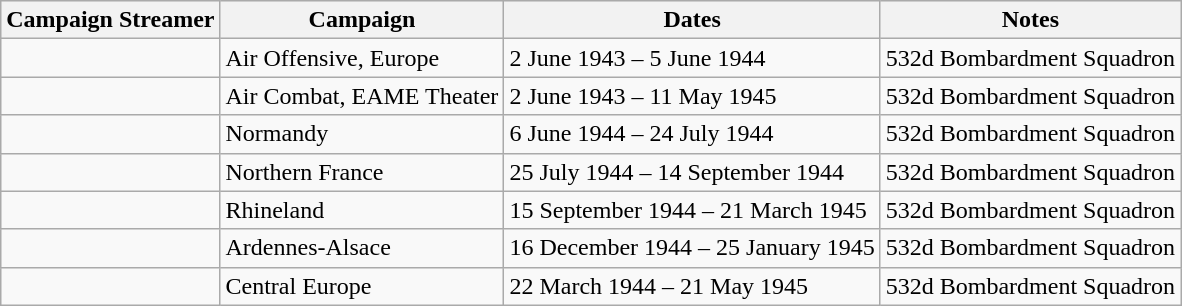<table class="wikitable">
<tr style="background:#efefef;">
<th>Campaign Streamer</th>
<th>Campaign</th>
<th>Dates</th>
<th>Notes</th>
</tr>
<tr>
<td></td>
<td>Air Offensive, Europe</td>
<td>2 June 1943 – 5 June 1944</td>
<td>532d Bombardment Squadron</td>
</tr>
<tr>
<td></td>
<td>Air Combat, EAME Theater</td>
<td>2 June 1943 – 11 May 1945</td>
<td>532d Bombardment Squadron</td>
</tr>
<tr>
<td></td>
<td>Normandy</td>
<td>6 June 1944 – 24 July 1944</td>
<td>532d Bombardment Squadron</td>
</tr>
<tr>
<td></td>
<td>Northern France</td>
<td>25 July 1944 – 14 September 1944</td>
<td>532d Bombardment Squadron</td>
</tr>
<tr>
<td></td>
<td>Rhineland</td>
<td>15 September 1944 – 21 March 1945</td>
<td>532d Bombardment Squadron</td>
</tr>
<tr>
<td></td>
<td>Ardennes-Alsace</td>
<td>16 December 1944 – 25 January 1945</td>
<td>532d Bombardment Squadron</td>
</tr>
<tr>
<td></td>
<td>Central Europe</td>
<td>22 March 1944 – 21 May 1945</td>
<td>532d Bombardment Squadron</td>
</tr>
</table>
